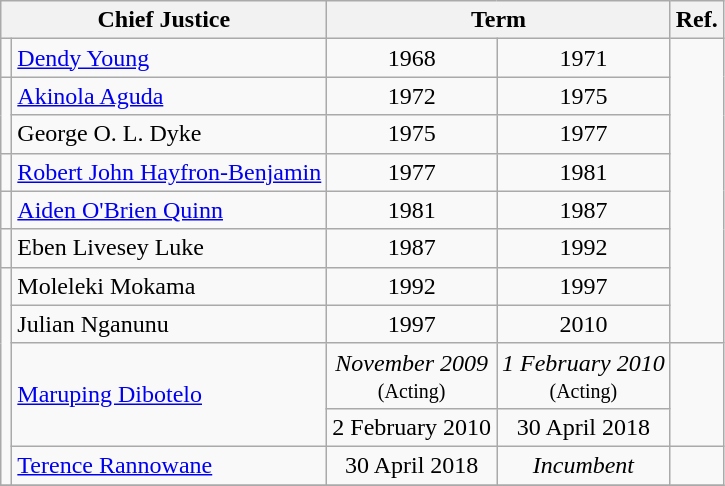<table class="wikitable">
<tr>
<th colspan="2">Chief Justice</th>
<th colspan="2">Term</th>
<th>Ref.</th>
</tr>
<tr>
<td></td>
<td><a href='#'>Dendy Young</a></td>
<td style="text-align:center;">1968</td>
<td style="text-align:center;">1971</td>
<td style="text-align:center;"  rowspan=8></td>
</tr>
<tr>
<td rowspan=2></td>
<td><a href='#'>Akinola Aguda</a></td>
<td style="text-align:center;">1972</td>
<td style="text-align:center;">1975</td>
</tr>
<tr>
<td>George O. L. Dyke</td>
<td style="text-align:center;">1975</td>
<td style="text-align:center;">1977</td>
</tr>
<tr>
<td></td>
<td><a href='#'>Robert John Hayfron-Benjamin</a></td>
<td style="text-align:center;">1977</td>
<td style="text-align:center;">1981</td>
</tr>
<tr>
<td></td>
<td><a href='#'>Aiden O'Brien Quinn</a></td>
<td style="text-align:center;">1981</td>
<td style="text-align:center;">1987</td>
</tr>
<tr>
<td></td>
<td>Eben Livesey Luke</td>
<td style="text-align:center;">1987</td>
<td style="text-align:center;">1992</td>
</tr>
<tr>
<td rowspan=5></td>
<td>Moleleki Mokama</td>
<td style="text-align:center;">1992</td>
<td style="text-align:center;">1997</td>
</tr>
<tr>
<td>Julian Nganunu</td>
<td style="text-align:center;">1997</td>
<td style="text-align:center;">2010</td>
</tr>
<tr>
<td rowspan=2><a href='#'>Maruping Dibotelo</a></td>
<td style="text-align:center;"><em>November 2009</em><br><small>(Acting)</small></td>
<td style="text-align:center;"><em>1 February 2010</em><br><small>(Acting)</small></td>
<td style="text-align:center;"  rowspan=2></td>
</tr>
<tr>
<td style="text-align:center;">2 February 2010</td>
<td style="text-align:center;">30 April 2018</td>
</tr>
<tr>
<td><a href='#'>Terence Rannowane</a></td>
<td style="text-align:center;">30 April 2018</td>
<td style="text-align:center;"><em>Incumbent</em></td>
<td style="text-align:center;"></td>
</tr>
<tr>
</tr>
</table>
